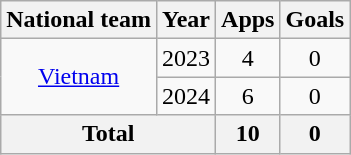<table class="wikitable" style="text-align: center;">
<tr>
<th>National team</th>
<th>Year</th>
<th>Apps</th>
<th>Goals</th>
</tr>
<tr>
<td rowspan=2><a href='#'>Vietnam</a></td>
<td>2023</td>
<td>4</td>
<td>0</td>
</tr>
<tr>
<td>2024</td>
<td>6</td>
<td>0</td>
</tr>
<tr>
<th colspan=2>Total</th>
<th>10</th>
<th>0</th>
</tr>
</table>
